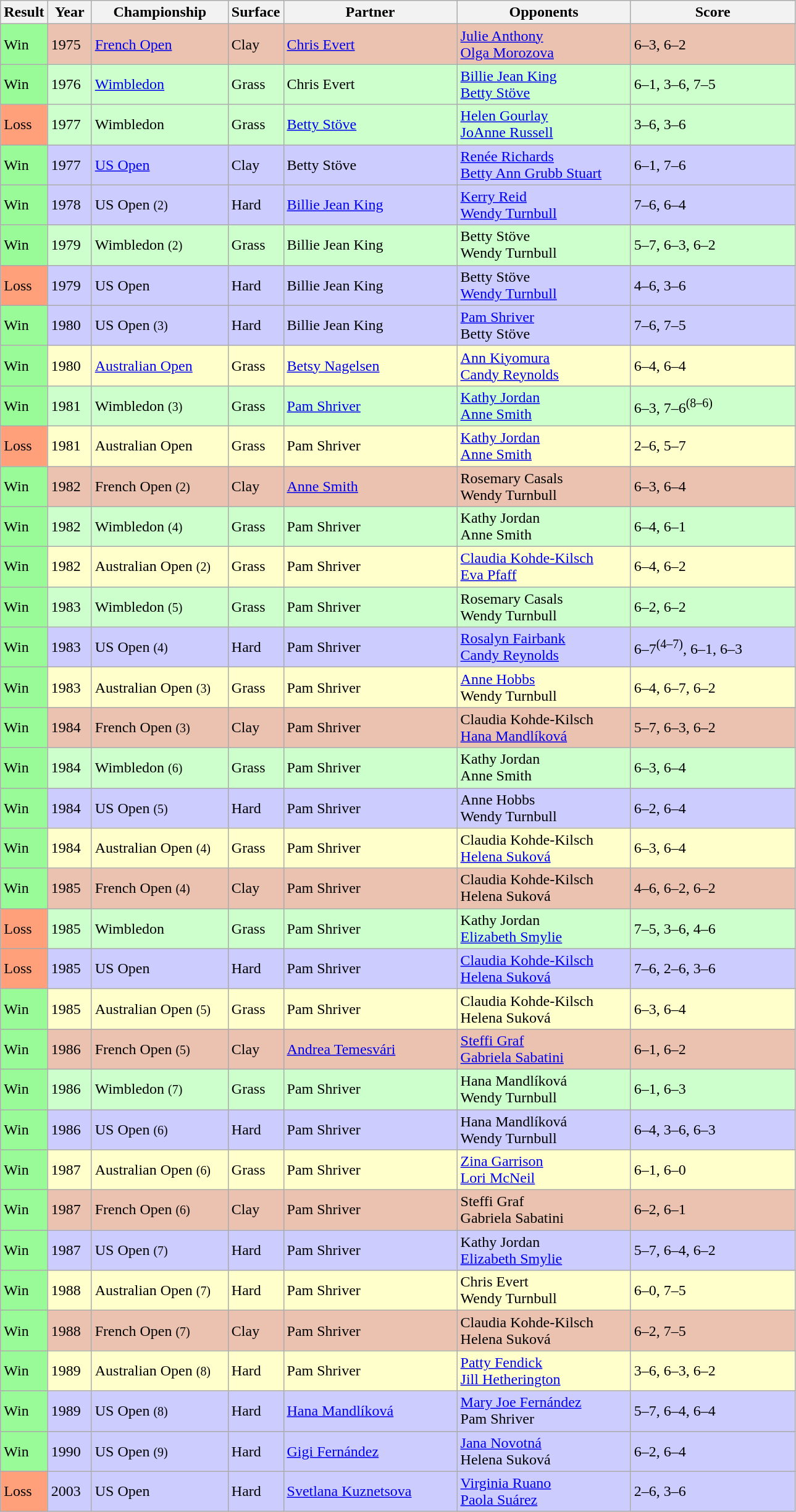<table class="sortable wikitable">
<tr>
<th style="width:40px">Result</th>
<th style="width:40px">Year</th>
<th style="width:140px">Championship</th>
<th style="width:50px">Surface</th>
<th style="width:180px">Partner</th>
<th style="width:180px">Opponents</th>
<th style="width:170px"  class="unsortable">Score</th>
</tr>
<tr style="background:#ebc2af;">
<td style="background:#98fb98;">Win</td>
<td>1975</td>
<td><a href='#'>French Open</a></td>
<td>Clay</td>
<td> <a href='#'>Chris Evert</a></td>
<td> <a href='#'>Julie Anthony</a><br> <a href='#'>Olga Morozova</a></td>
<td>6–3, 6–2</td>
</tr>
<tr style="background:#ccffcc;">
<td style="background:#98fb98;">Win</td>
<td>1976</td>
<td><a href='#'>Wimbledon</a></td>
<td>Grass</td>
<td> Chris Evert</td>
<td> <a href='#'>Billie Jean King</a><br> <a href='#'>Betty Stöve</a></td>
<td>6–1, 3–6, 7–5</td>
</tr>
<tr style="background:#ccffcc;">
<td style="background:#ffa07a;">Loss</td>
<td>1977</td>
<td>Wimbledon</td>
<td>Grass</td>
<td> <a href='#'>Betty Stöve</a></td>
<td> <a href='#'>Helen Gourlay</a><br> <a href='#'>JoAnne Russell</a></td>
<td>3–6, 3–6</td>
</tr>
<tr style="background:#ccccff;">
<td style="background:#98fb98;">Win</td>
<td>1977</td>
<td><a href='#'>US Open</a></td>
<td>Clay</td>
<td> Betty Stöve</td>
<td> <a href='#'>Renée Richards</a><br> <a href='#'>Betty Ann Grubb Stuart</a></td>
<td>6–1, 7–6</td>
</tr>
<tr style="background:#ccccff;">
<td style="background:#98fb98;">Win</td>
<td>1978</td>
<td>US Open <small>(2)</small></td>
<td>Hard</td>
<td> <a href='#'>Billie Jean King</a></td>
<td> <a href='#'>Kerry Reid</a><br> <a href='#'>Wendy Turnbull</a></td>
<td>7–6, 6–4</td>
</tr>
<tr style="background:#ccffcc;">
<td style="background:#98fb98;">Win</td>
<td>1979</td>
<td>Wimbledon <small>(2)</small></td>
<td>Grass</td>
<td> Billie Jean King</td>
<td> Betty Stöve<br> Wendy Turnbull</td>
<td>5–7, 6–3, 6–2</td>
</tr>
<tr style="background:#ccccff;">
<td style="background:#ffa07a;">Loss</td>
<td>1979</td>
<td>US Open</td>
<td>Hard</td>
<td> Billie Jean King</td>
<td> Betty Stöve<br> <a href='#'>Wendy Turnbull</a></td>
<td>4–6, 3–6</td>
</tr>
<tr style="background:#ccccff;">
<td style="background:#98fb98;">Win</td>
<td>1980</td>
<td>US Open <small>(3)</small></td>
<td>Hard</td>
<td> Billie Jean King</td>
<td> <a href='#'>Pam Shriver</a><br> Betty Stöve</td>
<td>7–6, 7–5</td>
</tr>
<tr style="background:#ffffcc;">
<td style="background:#98fb98;">Win</td>
<td>1980</td>
<td><a href='#'>Australian Open</a></td>
<td>Grass</td>
<td> <a href='#'>Betsy Nagelsen</a></td>
<td> <a href='#'>Ann Kiyomura</a><br> <a href='#'>Candy Reynolds</a></td>
<td>6–4, 6–4</td>
</tr>
<tr style="background:#ccffcc;">
<td style="background:#98fb98;">Win</td>
<td>1981</td>
<td>Wimbledon <small>(3)</small></td>
<td>Grass</td>
<td> <a href='#'>Pam Shriver</a></td>
<td> <a href='#'>Kathy Jordan</a><br> <a href='#'>Anne Smith</a></td>
<td>6–3, 7–6<sup>(8–6)</sup></td>
</tr>
<tr style="background:#ffffcc;">
<td style="background:#ffa07a;">Loss</td>
<td>1981</td>
<td>Australian Open</td>
<td>Grass</td>
<td> Pam Shriver</td>
<td> <a href='#'>Kathy Jordan</a><br> <a href='#'>Anne Smith</a></td>
<td>2–6, 5–7</td>
</tr>
<tr style="background:#ebc2af;">
<td style="background:#98fb98;">Win</td>
<td>1982</td>
<td>French Open <small>(2)</small></td>
<td>Clay</td>
<td> <a href='#'>Anne Smith</a></td>
<td> Rosemary Casals<br> Wendy Turnbull</td>
<td>6–3, 6–4</td>
</tr>
<tr style="background:#ccffcc;">
<td style="background:#98fb98;">Win</td>
<td>1982</td>
<td>Wimbledon <small>(4)</small></td>
<td>Grass</td>
<td> Pam Shriver</td>
<td> Kathy Jordan<br> Anne Smith</td>
<td>6–4, 6–1</td>
</tr>
<tr style="background:#ffffcc;">
<td style="background:#98fb98;">Win</td>
<td>1982</td>
<td>Australian Open <small>(2)</small></td>
<td>Grass</td>
<td> Pam Shriver</td>
<td> <a href='#'>Claudia Kohde-Kilsch</a><br> <a href='#'>Eva Pfaff</a></td>
<td>6–4, 6–2</td>
</tr>
<tr style="background:#ccffcc;">
<td style="background:#98fb98;">Win</td>
<td>1983</td>
<td>Wimbledon <small>(5)</small></td>
<td>Grass</td>
<td> Pam Shriver</td>
<td> Rosemary Casals<br> Wendy Turnbull</td>
<td>6–2, 6–2</td>
</tr>
<tr style="background:#ccccff;">
<td style="background:#98fb98;">Win</td>
<td>1983</td>
<td>US Open <small>(4)</small></td>
<td>Hard</td>
<td> Pam Shriver</td>
<td> <a href='#'>Rosalyn Fairbank</a><br> <a href='#'>Candy Reynolds</a></td>
<td>6–7<sup>(4–7)</sup>, 6–1, 6–3</td>
</tr>
<tr style="background:#ffffcc;">
<td style="background:#98fb98;">Win</td>
<td>1983</td>
<td>Australian Open <small>(3)</small></td>
<td>Grass</td>
<td> Pam Shriver</td>
<td> <a href='#'>Anne Hobbs</a><br> Wendy Turnbull</td>
<td>6–4, 6–7, 6–2</td>
</tr>
<tr style="background:#ebc2af;">
<td style="background:#98fb98;">Win</td>
<td>1984</td>
<td>French Open <small>(3)</small></td>
<td>Clay</td>
<td> Pam Shriver</td>
<td> Claudia Kohde-Kilsch<br> <a href='#'>Hana Mandlíková</a></td>
<td>5–7, 6–3, 6–2</td>
</tr>
<tr style="background:#ccffcc;">
<td style="background:#98fb98;">Win</td>
<td>1984</td>
<td>Wimbledon <small>(6)</small></td>
<td>Grass</td>
<td> Pam Shriver</td>
<td> Kathy Jordan<br> Anne Smith</td>
<td>6–3, 6–4</td>
</tr>
<tr style="background:#ccccff;">
<td style="background:#98fb98;">Win</td>
<td>1984</td>
<td>US Open <small>(5)</small></td>
<td>Hard</td>
<td> Pam Shriver</td>
<td> Anne Hobbs<br> Wendy Turnbull</td>
<td>6–2, 6–4</td>
</tr>
<tr style="background:#ffffcc;">
<td style="background:#98fb98;">Win</td>
<td>1984</td>
<td>Australian Open <small>(4)</small></td>
<td>Grass</td>
<td> Pam Shriver</td>
<td> Claudia Kohde-Kilsch<br> <a href='#'>Helena Suková</a></td>
<td>6–3, 6–4</td>
</tr>
<tr style="background:#ebc2af;">
<td style="background:#98fb98;">Win</td>
<td>1985</td>
<td>French Open <small>(4)</small></td>
<td>Clay</td>
<td> Pam Shriver</td>
<td> Claudia Kohde-Kilsch<br> Helena Suková</td>
<td>4–6, 6–2, 6–2</td>
</tr>
<tr style="background:#ccffcc;">
<td style="background:#ffa07a;">Loss</td>
<td>1985</td>
<td>Wimbledon</td>
<td>Grass</td>
<td> Pam Shriver</td>
<td> Kathy Jordan<br> <a href='#'>Elizabeth Smylie</a></td>
<td>7–5, 3–6, 4–6</td>
</tr>
<tr style="background:#ccccff;">
<td style="background:#ffa07a;">Loss</td>
<td>1985</td>
<td>US Open</td>
<td>Hard</td>
<td> Pam Shriver</td>
<td> <a href='#'>Claudia Kohde-Kilsch</a><br> <a href='#'>Helena Suková</a></td>
<td>7–6, 2–6, 3–6</td>
</tr>
<tr style="background:#ffffcc;">
<td style="background:#98fb98;">Win</td>
<td>1985</td>
<td>Australian Open <small>(5)</small></td>
<td>Grass</td>
<td> Pam Shriver</td>
<td> Claudia Kohde-Kilsch<br> Helena Suková</td>
<td>6–3, 6–4</td>
</tr>
<tr style="background:#ebc2af;">
<td style="background:#98fb98;">Win</td>
<td>1986</td>
<td>French Open <small>(5)</small></td>
<td>Clay</td>
<td> <a href='#'>Andrea Temesvári</a></td>
<td> <a href='#'>Steffi Graf</a><br> <a href='#'>Gabriela Sabatini</a></td>
<td>6–1, 6–2</td>
</tr>
<tr style="background:#ccffcc;">
<td style="background:#98fb98;">Win</td>
<td>1986</td>
<td>Wimbledon <small>(7)</small></td>
<td>Grass</td>
<td> Pam Shriver</td>
<td> Hana Mandlíková<br> Wendy Turnbull</td>
<td>6–1, 6–3</td>
</tr>
<tr style="background:#ccccff;">
<td style="background:#98fb98;">Win</td>
<td>1986</td>
<td>US Open <small>(6)</small></td>
<td>Hard</td>
<td> Pam Shriver</td>
<td> Hana Mandlíková<br> Wendy Turnbull</td>
<td>6–4, 3–6, 6–3</td>
</tr>
<tr style="background:#ffffcc;">
<td style="background:#98fb98;">Win</td>
<td>1987</td>
<td>Australian Open <small>(6)</small></td>
<td>Grass</td>
<td> Pam Shriver</td>
<td> <a href='#'>Zina Garrison</a><br> <a href='#'>Lori McNeil</a></td>
<td>6–1, 6–0</td>
</tr>
<tr style="background:#ebc2af;">
<td style="background:#98fb98;">Win</td>
<td>1987</td>
<td>French Open <small>(6)</small></td>
<td>Clay</td>
<td> Pam Shriver</td>
<td> Steffi Graf<br> Gabriela Sabatini</td>
<td>6–2, 6–1</td>
</tr>
<tr style="background:#ccccff;">
<td style="background:#98fb98;">Win</td>
<td>1987</td>
<td>US Open <small>(7)</small></td>
<td>Hard</td>
<td> Pam Shriver</td>
<td> Kathy Jordan<br> <a href='#'>Elizabeth Smylie</a></td>
<td>5–7, 6–4, 6–2</td>
</tr>
<tr style="background:#ffffcc;">
<td style="background:#98fb98;">Win</td>
<td>1988</td>
<td>Australian Open <small>(7)</small></td>
<td>Hard</td>
<td> Pam Shriver</td>
<td> Chris Evert<br> Wendy Turnbull</td>
<td>6–0, 7–5</td>
</tr>
<tr style="background:#ebc2af;">
<td style="background:#98fb98;">Win</td>
<td>1988</td>
<td>French Open <small>(7)</small></td>
<td>Clay</td>
<td> Pam Shriver</td>
<td> Claudia Kohde-Kilsch<br> Helena Suková</td>
<td>6–2, 7–5</td>
</tr>
<tr style="background:#ffffcc;">
<td style="background:#98fb98;">Win</td>
<td>1989</td>
<td>Australian Open <small>(8)</small></td>
<td>Hard</td>
<td> Pam Shriver</td>
<td> <a href='#'>Patty Fendick</a><br> <a href='#'>Jill Hetherington</a></td>
<td>3–6, 6–3, 6–2</td>
</tr>
<tr style="background:#ccccff;">
<td style="background:#98fb98;">Win</td>
<td>1989</td>
<td>US Open <small>(8)</small></td>
<td>Hard</td>
<td> <a href='#'>Hana Mandlíková</a></td>
<td> <a href='#'>Mary Joe Fernández</a><br> Pam Shriver</td>
<td>5–7, 6–4, 6–4</td>
</tr>
<tr style="background:#ccccff;">
<td style="background:#98fb98;">Win</td>
<td>1990</td>
<td>US Open <small>(9)</small></td>
<td>Hard</td>
<td> <a href='#'>Gigi Fernández</a></td>
<td> <a href='#'>Jana Novotná</a><br> Helena Suková</td>
<td>6–2, 6–4</td>
</tr>
<tr style="background:#ccccff;">
<td style="background:#ffa07a;">Loss</td>
<td>2003</td>
<td>US Open</td>
<td>Hard</td>
<td> <a href='#'>Svetlana Kuznetsova</a></td>
<td> <a href='#'>Virginia Ruano</a><br> <a href='#'>Paola Suárez</a></td>
<td>2–6, 3–6</td>
</tr>
</table>
